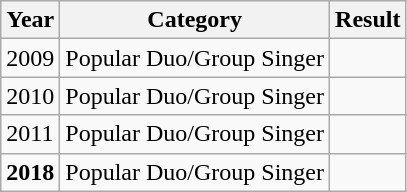<table class="wikitable">
<tr>
<th>Year</th>
<th>Category</th>
<th>Result</th>
</tr>
<tr>
<td>2009</td>
<td>Popular Duo/Group Singer</td>
<td></td>
</tr>
<tr>
<td>2010</td>
<td>Popular Duo/Group Singer</td>
<td></td>
</tr>
<tr>
<td>2011</td>
<td>Popular Duo/Group Singer</td>
<td></td>
</tr>
<tr>
<td rowspan=1 align=center><strong>2018</strong></td>
<td>Popular Duo/Group Singer</td>
<td></td>
</tr>
</table>
